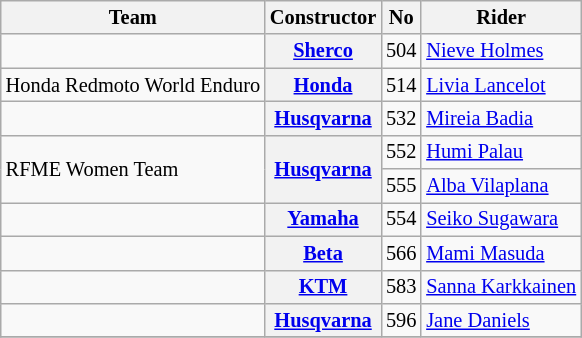<table class="wikitable" style="font-size: 85%;">
<tr>
<th>Team</th>
<th>Constructor</th>
<th>No</th>
<th>Rider</th>
</tr>
<tr>
<td></td>
<th><a href='#'>Sherco</a></th>
<td align="right">504</td>
<td> <a href='#'>Nieve Holmes</a></td>
</tr>
<tr>
<td>Honda Redmoto World Enduro</td>
<th><a href='#'>Honda</a></th>
<td align="right">514</td>
<td> <a href='#'>Livia Lancelot</a></td>
</tr>
<tr>
<td></td>
<th><a href='#'>Husqvarna</a></th>
<td align="right">532</td>
<td> <a href='#'>Mireia Badia</a></td>
</tr>
<tr>
<td rowspan=2>RFME Women Team</td>
<th rowspan=2><a href='#'>Husqvarna</a></th>
<td align="right">552</td>
<td> <a href='#'>Humi Palau</a></td>
</tr>
<tr>
<td align="right">555</td>
<td> <a href='#'>Alba Vilaplana</a></td>
</tr>
<tr>
<td></td>
<th><a href='#'>Yamaha</a></th>
<td align="right">554</td>
<td> <a href='#'>Seiko Sugawara</a></td>
</tr>
<tr>
<td></td>
<th><a href='#'>Beta</a></th>
<td align="right">566</td>
<td> <a href='#'>Mami Masuda</a></td>
</tr>
<tr>
<td></td>
<th><a href='#'>KTM</a></th>
<td align="right">583</td>
<td> <a href='#'>Sanna Karkkainen</a></td>
</tr>
<tr>
<td></td>
<th><a href='#'>Husqvarna</a></th>
<td align="right">596</td>
<td> <a href='#'>Jane Daniels</a></td>
</tr>
<tr>
</tr>
</table>
